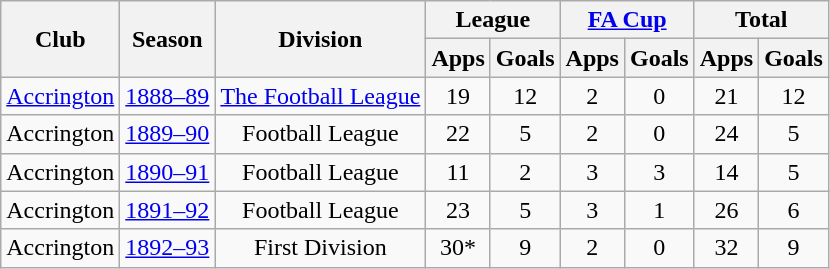<table class="wikitable" style="text-align:center;">
<tr>
<th rowspan="2">Club</th>
<th rowspan="2">Season</th>
<th rowspan="2">Division</th>
<th colspan="2">League</th>
<th colspan="2"><a href='#'>FA Cup</a></th>
<th colspan="2">Total</th>
</tr>
<tr>
<th>Apps</th>
<th>Goals</th>
<th>Apps</th>
<th>Goals</th>
<th>Apps</th>
<th>Goals</th>
</tr>
<tr>
<td><a href='#'>Accrington</a></td>
<td><a href='#'>1888–89</a></td>
<td><a href='#'>The Football League</a></td>
<td>19</td>
<td>12</td>
<td>2</td>
<td>0</td>
<td>21</td>
<td>12</td>
</tr>
<tr>
<td>Accrington</td>
<td><a href='#'>1889–90</a></td>
<td>Football League</td>
<td>22</td>
<td>5</td>
<td>2</td>
<td>0</td>
<td>24</td>
<td>5</td>
</tr>
<tr>
<td>Accrington</td>
<td><a href='#'>1890–91</a></td>
<td>Football League</td>
<td>11</td>
<td>2</td>
<td>3</td>
<td>3</td>
<td>14</td>
<td>5</td>
</tr>
<tr>
<td>Accrington</td>
<td><a href='#'>1891–92</a></td>
<td>Football League</td>
<td>23</td>
<td>5</td>
<td>3</td>
<td>1</td>
<td>26</td>
<td>6</td>
</tr>
<tr>
<td>Accrington</td>
<td><a href='#'>1892–93</a></td>
<td>First Division</td>
<td>30*</td>
<td>9</td>
<td>2</td>
<td>0</td>
<td>32</td>
<td>9</td>
</tr>
</table>
